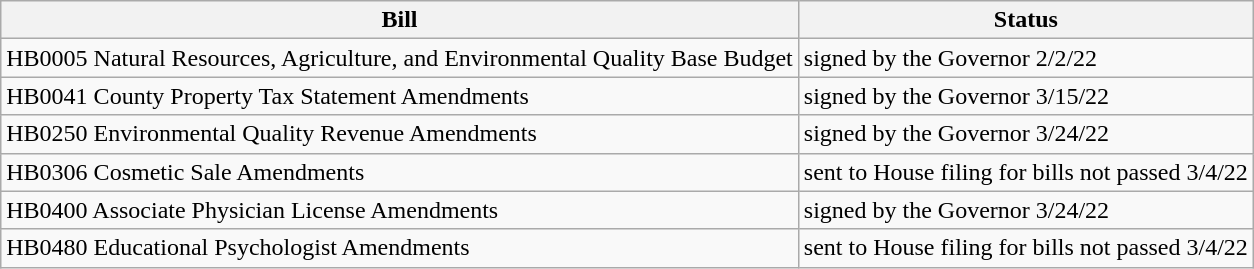<table class="wikitable">
<tr>
<th>Bill</th>
<th>Status</th>
</tr>
<tr>
<td>HB0005 Natural Resources, Agriculture, and Environmental Quality Base Budget</td>
<td>signed by the Governor 2/2/22</td>
</tr>
<tr>
<td>HB0041 County Property Tax Statement Amendments</td>
<td>signed by the Governor 3/15/22</td>
</tr>
<tr>
<td>HB0250 Environmental Quality Revenue Amendments</td>
<td>signed by the Governor 3/24/22</td>
</tr>
<tr>
<td>HB0306 Cosmetic Sale Amendments</td>
<td>sent to House filing for bills not passed 3/4/22</td>
</tr>
<tr>
<td>HB0400 Associate Physician License Amendments</td>
<td>signed by the Governor 3/24/22</td>
</tr>
<tr>
<td>HB0480 Educational Psychologist Amendments</td>
<td>sent to House filing for bills not passed 3/4/22</td>
</tr>
</table>
